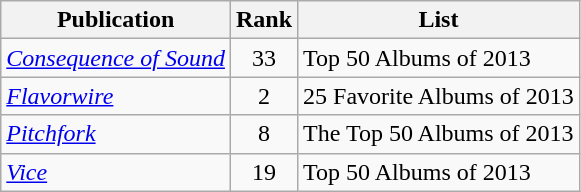<table class="sortable wikitable">
<tr>
<th>Publication</th>
<th>Rank</th>
<th class="unsortable">List</th>
</tr>
<tr>
<td><em><a href='#'>Consequence of Sound</a></em></td>
<td style="text-align:center;">33</td>
<td>Top 50 Albums of 2013</td>
</tr>
<tr>
<td><em><a href='#'>Flavorwire</a></em></td>
<td style="text-align:center;">2</td>
<td>25 Favorite Albums of 2013</td>
</tr>
<tr>
<td><em><a href='#'>Pitchfork</a></em></td>
<td style="text-align:center;">8</td>
<td>The Top 50 Albums of 2013</td>
</tr>
<tr>
<td><em><a href='#'>Vice</a></em></td>
<td style="text-align:center;">19</td>
<td>Top 50 Albums of 2013</td>
</tr>
</table>
